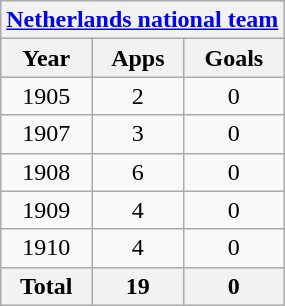<table class="wikitable" style="text-align:center">
<tr>
<th colspan=3><a href='#'>Netherlands national team</a></th>
</tr>
<tr>
<th>Year</th>
<th>Apps</th>
<th>Goals</th>
</tr>
<tr>
<td>1905</td>
<td>2</td>
<td>0</td>
</tr>
<tr>
<td>1907</td>
<td>3</td>
<td>0</td>
</tr>
<tr>
<td>1908</td>
<td>6</td>
<td>0</td>
</tr>
<tr>
<td>1909</td>
<td>4</td>
<td>0</td>
</tr>
<tr>
<td>1910</td>
<td>4</td>
<td>0</td>
</tr>
<tr>
<th>Total</th>
<th>19</th>
<th>0</th>
</tr>
</table>
